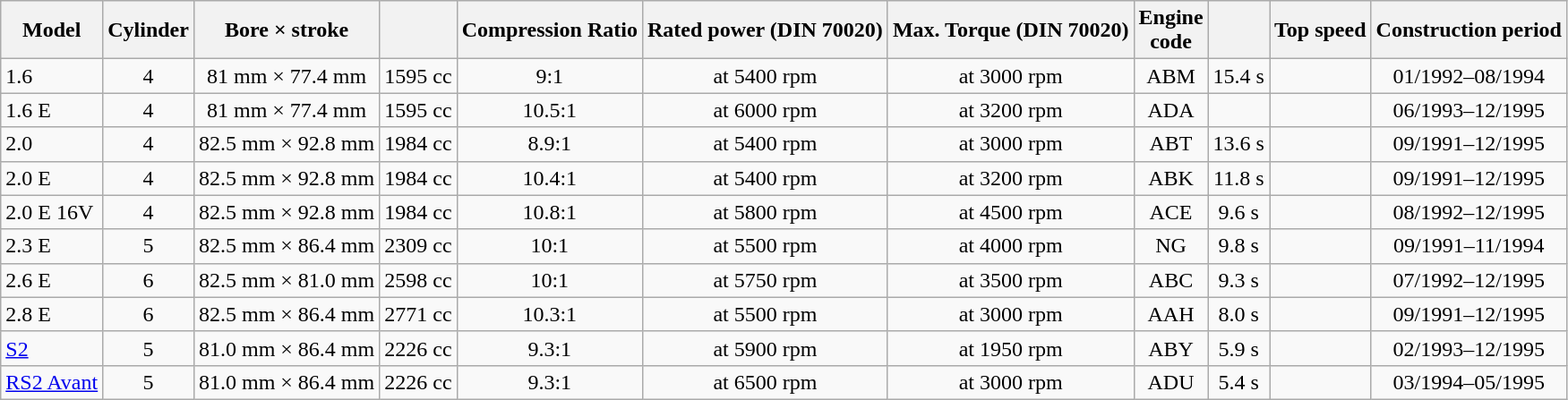<table class="wikitable" style="text-align: center;">
<tr>
<th>Model</th>
<th>Cylinder</th>
<th>Bore × stroke</th>
<th></th>
<th>Compression Ratio </th>
<th>Rated power (DIN 70020)</th>
<th>Max. Torque (DIN 70020)</th>
<th>Engine<br>code</th>
<th></th>
<th>Top speed</th>
<th>Construction period</th>
</tr>
<tr>
<td style="text-align: left;">1.6</td>
<td>4</td>
<td>81 mm × 77.4 mm</td>
<td>1595 cc</td>
<td>9:1</td>
<td> at 5400 rpm</td>
<td> at 3000 rpm</td>
<td>ABM</td>
<td>15.4 s</td>
<td></td>
<td>01/1992–08/1994</td>
</tr>
<tr>
<td style="text-align: left;">1.6 E</td>
<td>4</td>
<td>81 mm × 77.4 mm</td>
<td>1595 cc</td>
<td>10.5:1</td>
<td> at 6000 rpm</td>
<td> at 3200 rpm</td>
<td>ADA</td>
<td></td>
<td></td>
<td>06/1993–12/1995</td>
</tr>
<tr>
<td style="text-align: left;">2.0</td>
<td>4</td>
<td>82.5 mm × 92.8 mm</td>
<td>1984 cc</td>
<td>8.9:1</td>
<td> at 5400 rpm</td>
<td> at 3000 rpm</td>
<td>ABT</td>
<td>13.6 s</td>
<td></td>
<td>09/1991–12/1995</td>
</tr>
<tr>
<td style="text-align: left;">2.0 E</td>
<td>4</td>
<td>82.5 mm × 92.8 mm</td>
<td>1984 cc</td>
<td>10.4:1</td>
<td> at 5400 rpm</td>
<td> at 3200 rpm</td>
<td>ABK</td>
<td>11.8 s</td>
<td></td>
<td>09/1991–12/1995</td>
</tr>
<tr>
<td style="text-align: left;">2.0 E 16V</td>
<td>4</td>
<td>82.5 mm × 92.8 mm</td>
<td>1984 cc</td>
<td>10.8:1</td>
<td> at 5800 rpm</td>
<td> at 4500 rpm</td>
<td>ACE</td>
<td>9.6 s</td>
<td></td>
<td>08/1992–12/1995</td>
</tr>
<tr>
<td style="text-align: left;">2.3 E</td>
<td>5</td>
<td>82.5 mm × 86.4 mm</td>
<td>2309 cc</td>
<td>10:1</td>
<td> at 5500 rpm</td>
<td> at 4000 rpm</td>
<td>NG</td>
<td>9.8 s</td>
<td></td>
<td>09/1991–11/1994</td>
</tr>
<tr>
<td style="text-align: left;">2.6 E</td>
<td>6</td>
<td>82.5 mm × 81.0 mm</td>
<td>2598 cc</td>
<td>10:1</td>
<td> at 5750 rpm</td>
<td> at 3500 rpm</td>
<td>ABC</td>
<td>9.3 s</td>
<td></td>
<td>07/1992–12/1995</td>
</tr>
<tr>
<td style="text-align: left;">2.8 E</td>
<td>6</td>
<td>82.5 mm × 86.4 mm</td>
<td>2771 cc</td>
<td>10.3:1</td>
<td> at 5500 rpm</td>
<td> at 3000 rpm</td>
<td>AAH</td>
<td>8.0 s</td>
<td></td>
<td>09/1991–12/1995</td>
</tr>
<tr>
<td style="text-align: left;"><a href='#'>S2</a></td>
<td>5</td>
<td>81.0 mm × 86.4 mm</td>
<td>2226 cc</td>
<td>9.3:1</td>
<td> at 5900 rpm</td>
<td> at 1950 rpm</td>
<td>ABY</td>
<td>5.9 s</td>
<td></td>
<td>02/1993–12/1995</td>
</tr>
<tr>
<td style="text-align: left;"><a href='#'>RS2 Avant</a></td>
<td>5</td>
<td>81.0 mm × 86.4 mm</td>
<td>2226 cc</td>
<td>9.3:1</td>
<td> at 6500 rpm</td>
<td> at 3000 rpm</td>
<td>ADU</td>
<td>5.4 s</td>
<td></td>
<td>03/1994–05/1995</td>
</tr>
</table>
